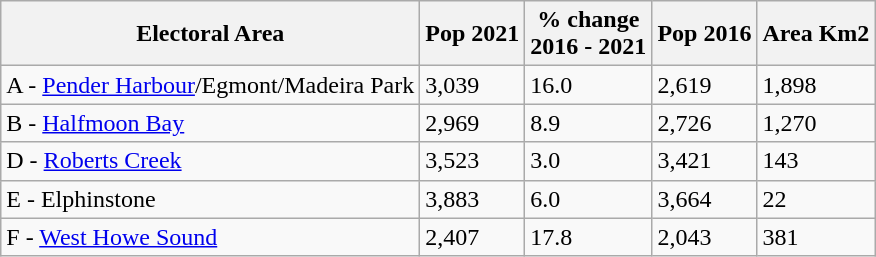<table class="wikitable sortable">
<tr>
<th>Electoral Area</th>
<th>Pop 2021</th>
<th>% change<br>2016 - 
2021</th>
<th>Pop 2016</th>
<th>Area Km2</th>
</tr>
<tr>
<td>A - <a href='#'>Pender Harbour</a>/Egmont/Madeira Park</td>
<td>3,039</td>
<td>16.0</td>
<td>2,619</td>
<td>1,898</td>
</tr>
<tr>
<td>B - <a href='#'>Halfmoon Bay</a></td>
<td>2,969</td>
<td>8.9</td>
<td>2,726</td>
<td>1,270</td>
</tr>
<tr>
<td>D - <a href='#'>Roberts Creek</a></td>
<td>3,523</td>
<td>3.0</td>
<td>3,421</td>
<td>143</td>
</tr>
<tr>
<td>E - Elphinstone</td>
<td>3,883</td>
<td>6.0</td>
<td>3,664</td>
<td>22</td>
</tr>
<tr>
<td>F - <a href='#'>West Howe Sound</a></td>
<td>2,407</td>
<td>17.8</td>
<td>2,043</td>
<td>381</td>
</tr>
</table>
